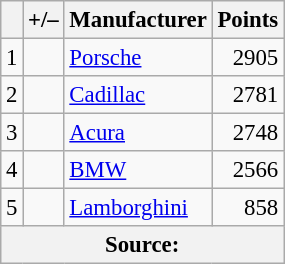<table class="wikitable" style="font-size: 95%;">
<tr>
<th scope="col"></th>
<th scope="col">+/–</th>
<th scope="col">Manufacturer</th>
<th scope="col">Points</th>
</tr>
<tr>
<td align=center>1</td>
<td align="left"></td>
<td> <a href='#'>Porsche</a></td>
<td align=right>2905</td>
</tr>
<tr>
<td align=center>2</td>
<td align="left"></td>
<td> <a href='#'>Cadillac</a></td>
<td align=right>2781</td>
</tr>
<tr>
<td align=center>3</td>
<td align="left"></td>
<td> <a href='#'>Acura</a></td>
<td align=right>2748</td>
</tr>
<tr>
<td align=center>4</td>
<td align="left"></td>
<td> <a href='#'>BMW</a></td>
<td align=right>2566</td>
</tr>
<tr>
<td align=center>5</td>
<td align=left></td>
<td> <a href='#'>Lamborghini</a></td>
<td align=right>858</td>
</tr>
<tr>
<th colspan=5>Source:</th>
</tr>
</table>
